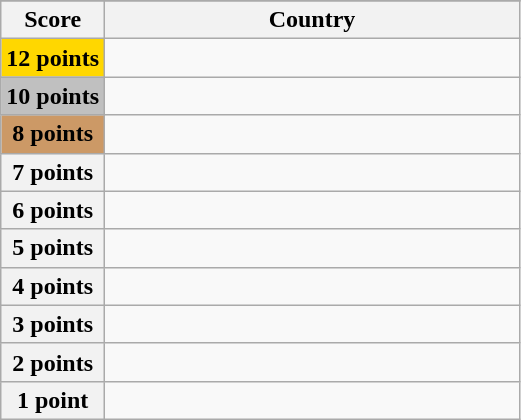<table class="wikitable">
<tr>
</tr>
<tr>
<th scope="col" width="20%">Score</th>
<th scope="col">Country</th>
</tr>
<tr>
<th scope="row" style="background:gold">12 points</th>
<td></td>
</tr>
<tr>
<th scope="row" style="background:silver">10 points</th>
<td></td>
</tr>
<tr>
<th scope="row" style="background:#CC9966">8 points</th>
<td></td>
</tr>
<tr>
<th scope="row">7 points</th>
<td></td>
</tr>
<tr>
<th scope="row">6 points</th>
<td></td>
</tr>
<tr>
<th scope="row">5 points</th>
<td></td>
</tr>
<tr>
<th scope="row">4 points</th>
<td></td>
</tr>
<tr>
<th scope="row">3 points</th>
<td></td>
</tr>
<tr>
<th scope="row">2 points</th>
<td></td>
</tr>
<tr>
<th scope="row">1 point</th>
<td></td>
</tr>
</table>
